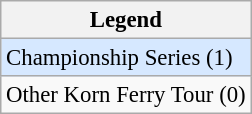<table class="wikitable" style="font-size:95%;">
<tr>
<th>Legend</th>
</tr>
<tr style="background:#D6E8FF;">
<td>Championship Series (1)</td>
</tr>
<tr>
<td>Other Korn Ferry Tour (0)</td>
</tr>
</table>
